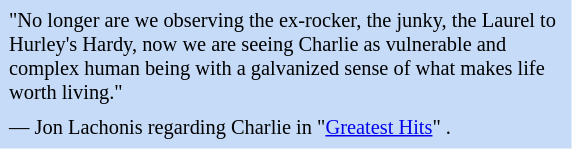<table class="toccolours" style="float: right; margin-left: 1em; margin-right: 2em; font-size: 85%; background:#c6dbf7; color:black; width:28em; max-width: 40%;" cellspacing="5">
<tr>
<td style="text-align: left;">"No longer are we observing the ex-rocker, the junky, the Laurel to Hurley's Hardy, now we are seeing Charlie as vulnerable and complex human being with a galvanized sense of what makes life worth living."</td>
</tr>
<tr>
<td style="text-align: left;">— Jon Lachonis regarding Charlie in "<a href='#'>Greatest Hits</a>" .</td>
</tr>
</table>
